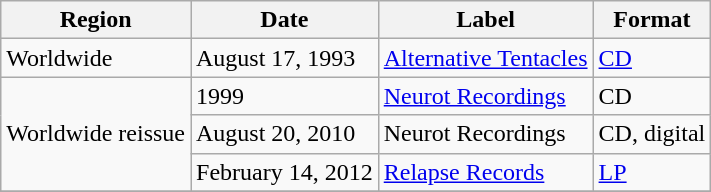<table class="wikitable">
<tr>
<th>Region</th>
<th>Date</th>
<th>Label</th>
<th>Format</th>
</tr>
<tr>
<td>Worldwide</td>
<td>August 17, 1993</td>
<td><a href='#'>Alternative Tentacles</a></td>
<td><a href='#'>CD</a></td>
</tr>
<tr>
<td rowspan="3">Worldwide reissue</td>
<td>1999</td>
<td><a href='#'>Neurot Recordings</a></td>
<td>CD</td>
</tr>
<tr>
<td>August 20, 2010</td>
<td>Neurot Recordings</td>
<td>CD, digital</td>
</tr>
<tr>
<td>February 14, 2012</td>
<td><a href='#'>Relapse Records</a></td>
<td><a href='#'>LP</a></td>
</tr>
<tr>
</tr>
</table>
